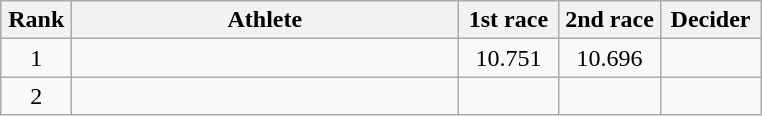<table class=wikitable style="text-align:center">
<tr>
<th width=40>Rank</th>
<th width=250>Athlete</th>
<th width=60>1st race</th>
<th width=60>2nd race</th>
<th width=60>Decider</th>
</tr>
<tr>
<td>1</td>
<td align=left></td>
<td>10.751</td>
<td>10.696</td>
<td></td>
</tr>
<tr>
<td>2</td>
<td align=left></td>
<td></td>
<td></td>
<td></td>
</tr>
</table>
